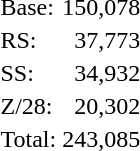<table>
<tr>
<td>Base:</td>
<td align="right">150,078</td>
</tr>
<tr>
<td>RS:</td>
<td align="right">37,773</td>
</tr>
<tr>
<td>SS:</td>
<td align="right">34,932</td>
</tr>
<tr>
<td>Z/28:</td>
<td align="right">20,302</td>
</tr>
<tr>
<td>Total:</td>
<td align="right">243,085</td>
</tr>
</table>
